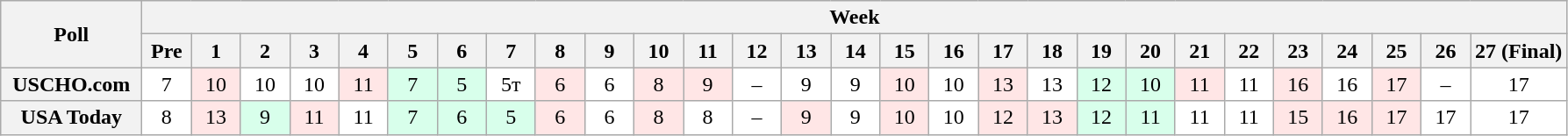<table class="wikitable" style="white-space:nowrap;">
<tr>
<th scope="col" width="100" rowspan="2">Poll</th>
<th colspan="28">Week</th>
</tr>
<tr>
<th scope="col" width="30">Pre</th>
<th scope="col" width="30">1</th>
<th scope="col" width="30">2</th>
<th scope="col" width="30">3</th>
<th scope="col" width="30">4</th>
<th scope="col" width="30">5</th>
<th scope="col" width="30">6</th>
<th scope="col" width="30">7</th>
<th scope="col" width="30">8</th>
<th scope="col" width="30">9</th>
<th scope="col" width="30">10</th>
<th scope="col" width="30">11</th>
<th scope="col" width="30">12</th>
<th scope="col" width="30">13</th>
<th scope="col" width="30">14</th>
<th scope="col" width="30">15</th>
<th scope="col" width="30">16</th>
<th scope="col" width="30">17</th>
<th scope="col" width="30">18</th>
<th scope="col" width="30">19</th>
<th scope="col" width="30">20</th>
<th scope="col" width="30">21</th>
<th scope="col" width="30">22</th>
<th scope="col" width="30">23</th>
<th scope="col" width="30">24</th>
<th scope="col" width="30">25</th>
<th scope="col" width="30">26</th>
<th scope="col" width="30">27 (Final)</th>
</tr>
<tr style="text-align:center;">
<th>USCHO.com</th>
<td bgcolor=FFFFFF>7</td>
<td bgcolor=FFE6E6>10</td>
<td bgcolor=FFFFFF>10</td>
<td bgcolor=FFFFFF>10</td>
<td bgcolor=FFE6E6>11</td>
<td bgcolor=D8FFEB>7</td>
<td bgcolor=D8FFEB>5</td>
<td bgcolor=FFFFFF>5т</td>
<td bgcolor=FFE6E6>6</td>
<td bgcolor=FFFFFF>6</td>
<td bgcolor=FFE6E6>8</td>
<td bgcolor=FFE6E6>9</td>
<td bgcolor=FFFFFF>–</td>
<td bgcolor=FFFFFF>9</td>
<td bgcolor=FFFFFF>9</td>
<td bgcolor=FFE6E6>10</td>
<td bgcolor=FFFFFF>10</td>
<td bgcolor=FFE6E6>13</td>
<td bgcolor=FFFFFF>13</td>
<td bgcolor=D8FFEB>12</td>
<td bgcolor=D8FFEB>10</td>
<td bgcolor=FFE6E6>11</td>
<td bgcolor=FFFFFF>11</td>
<td bgcolor=FFE6E6>16</td>
<td bgcolor=FFFFFF>16</td>
<td bgcolor=FFE6E6>17</td>
<td bgcolor=FFFFFF>–</td>
<td bgcolor=FFFFFF>17</td>
</tr>
<tr style="text-align:center;">
<th>USA Today</th>
<td bgcolor=FFFFFF>8</td>
<td bgcolor=FFE6E6>13</td>
<td bgcolor=D8FFEB>9</td>
<td bgcolor=FFE6E6>11</td>
<td bgcolor=FFFFFF>11</td>
<td bgcolor=D8FFEB>7</td>
<td bgcolor=D8FFEB>6</td>
<td bgcolor=D8FFEB>5</td>
<td bgcolor=FFE6E6>6</td>
<td bgcolor=FFFFFF>6</td>
<td bgcolor=FFE6E6>8</td>
<td bgcolor=FFFFFF>8</td>
<td bgcolor=FFFFFF>–</td>
<td bgcolor=FFE6E6>9</td>
<td bgcolor=FFFFFF>9</td>
<td bgcolor=FFE6E6>10</td>
<td bgcolor=FFFFFF>10</td>
<td bgcolor=FFE6E6>12</td>
<td bgcolor=FFE6E6>13</td>
<td bgcolor=D8FFEB>12</td>
<td bgcolor=D8FFEB>11</td>
<td bgcolor=FFFFFF>11</td>
<td bgcolor=FFFFFF>11</td>
<td bgcolor=FFE6E6>15</td>
<td bgcolor=FFE6E6>16</td>
<td bgcolor=FFE6E6>17</td>
<td bgcolor=FFFFFF>17</td>
<td bgcolor=FFFFFF>17</td>
</tr>
</table>
